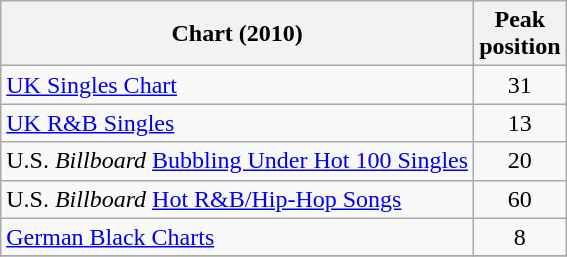<table class="wikitable sortable">
<tr>
<th>Chart (2010)</th>
<th>Peak<br>position</th>
</tr>
<tr>
<td><a href='#'>UK Singles Chart</a></td>
<td align="center">31</td>
</tr>
<tr>
<td><a href='#'>UK R&B Singles</a></td>
<td align="center">13</td>
</tr>
<tr>
<td>U.S. <em>Billboard</em> <a href='#'>Bubbling Under Hot 100 Singles</a></td>
<td align="center">20</td>
</tr>
<tr>
<td>U.S. <em>Billboard</em> <a href='#'>Hot R&B/Hip-Hop Songs</a></td>
<td align="center">60</td>
</tr>
<tr>
<td><a href='#'>German Black Charts</a></td>
<td align="center">8</td>
</tr>
<tr>
</tr>
</table>
